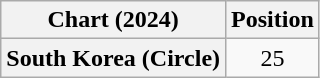<table class="wikitable plainrowheaders" style="text-align:center">
<tr>
<th scope="col">Chart (2024)</th>
<th scope="col">Position</th>
</tr>
<tr>
<th scope="row">South Korea (Circle)</th>
<td>25</td>
</tr>
</table>
